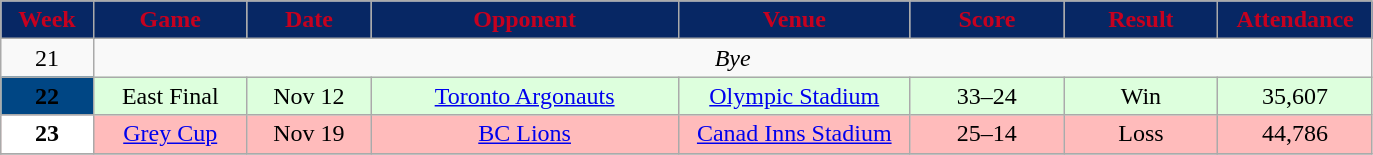<table class="wikitable sortable">
<tr>
<th style="background:#072764;color:#c6011f;" width="6%">Week</th>
<th style="background:#072764;color:#c6011f;" width="10%">Game</th>
<th style="background:#072764;color:#c6011f;" width="8%">Date</th>
<th style="background:#072764;color:#c6011f;" width="20%">Opponent</th>
<th style="background:#072764;color:#c6011f;" width="15%">Venue</th>
<th style="background:#072764;color:#c6011f;" width="10%">Score</th>
<th style="background:#072764;color:#c6011f;" width="10%">Result</th>
<th style="background:#072764;color:#c6011f;" width="10%">Attendance</th>
</tr>
<tr align="center">
<td>21</td>
<td colspan="7"><em>Bye</em></td>
</tr>
<tr align="center" bgcolor="#ddffdd">
<td style="text-align:center; background:#004684;"><span><strong>22</strong></span></td>
<td>East Final</td>
<td>Nov 12</td>
<td><a href='#'>Toronto Argonauts</a></td>
<td><a href='#'>Olympic Stadium</a></td>
<td>33–24</td>
<td>Win</td>
<td>35,607</td>
</tr>
<tr align="center" bgcolor="#ffbbbb">
<td style="text-align:center; background:white;"><span><strong>23</strong></span></td>
<td><a href='#'>Grey Cup</a></td>
<td>Nov 19</td>
<td><a href='#'>BC Lions</a></td>
<td><a href='#'>Canad Inns Stadium</a></td>
<td>25–14</td>
<td>Loss</td>
<td>44,786</td>
</tr>
<tr>
</tr>
</table>
